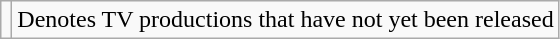<table class="wikitable">
<tr>
<td></td>
<td>Denotes TV productions that have not yet been released</td>
</tr>
</table>
